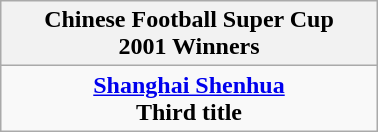<table class="wikitable" style="text-align: center; margin: 0 auto; width: 20%">
<tr>
<th>Chinese Football Super Cup <br>2001 Winners</th>
</tr>
<tr>
<td><strong><a href='#'>Shanghai Shenhua</a></strong><br><strong>Third title</strong></td>
</tr>
</table>
